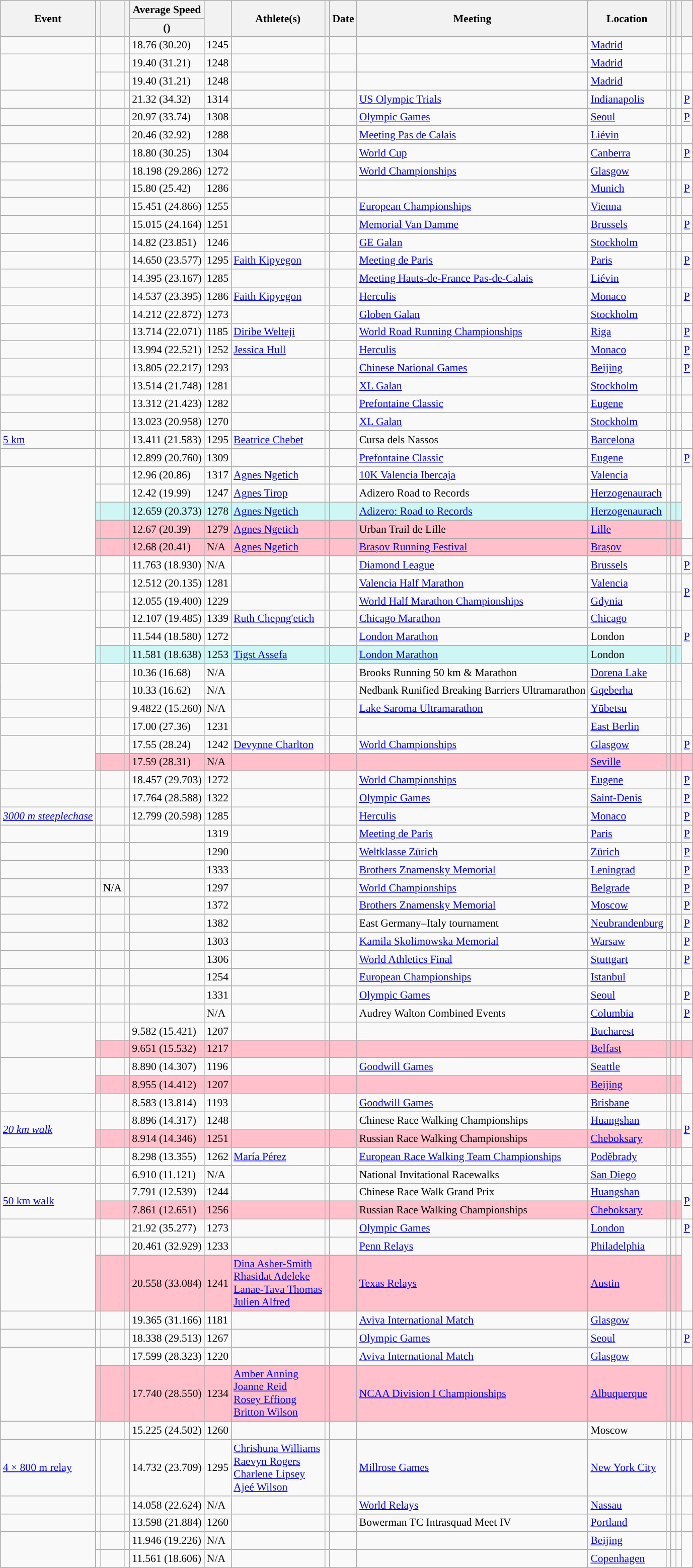<table class="wikitable sortable plainrowheaders" style="font-size:90%;">
<tr>
<th rowspan="2">Event</th>
<th rowspan="2"></th>
<th rowspan="2" class="unsortable"></th>
<th rowspan="2" class="unsortable"></th>
<th>Average Speed</th>
<th rowspan="2"></th>
<th rowspan="2">Athlete(s)</th>
<th rowspan="2"></th>
<th rowspan="2">Date</th>
<th rowspan="2">Meeting</th>
<th rowspan="2">Location</th>
<th rowspan="2"></th>
<th rowspan="2" class="unsortable"></th>
<th rowspan="2" class="unsortable"></th>
<th rowspan="2" class="unsortable"></th>
</tr>
<tr>
<th> ()</th>
</tr>
<tr>
<td></td>
<td data-sort-value="1Secs00005.96"></td>
<td></td>
<td> </td>
<td>18.76 (30.20)</td>
<td>1245</td>
<td></td>
<td></td>
<td></td>
<td></td>
<td><a href='#'>Madrid</a></td>
<td></td>
<td></td>
<td></td>
<td></td>
</tr>
<tr>
<td rowspan=2></td>
<td data-sort-value="1Secs00006.92"></td>
<td></td>
<td></td>
<td>19.40 (31.21)</td>
<td>1248</td>
<td></td>
<td></td>
<td></td>
<td></td>
<td><a href='#'>Madrid</a></td>
<td></td>
<td></td>
<td></td>
<td></td>
</tr>
<tr>
<td data-sort-value="1Secs00006.92"></td>
<td></td>
<td></td>
<td>19.40 (31.21)</td>
<td>1248</td>
<td></td>
<td></td>
<td></td>
<td></td>
<td><a href='#'>Madrid</a></td>
<td></td>
<td></td>
<td></td>
<td></td>
</tr>
<tr>
<td><em></em></td>
<td data-sort-value="1Secs00010.49"></td>
<td></td>
<td></td>
<td>21.32 (34.32)</td>
<td>1314</td>
<td></td>
<td></td>
<td></td>
<td><a href='#'>US Olympic Trials</a></td>
<td><a href='#'>Indianapolis</a></td>
<td></td>
<td></td>
<td></td>
<td><a href='#'>P</a></td>
</tr>
<tr>
<td><em></em></td>
<td data-sort-value="1Secs00021.34"></td>
<td></td>
<td></td>
<td>20.97 (33.74)</td>
<td>1308</td>
<td></td>
<td></td>
<td></td>
<td><a href='#'>Olympic Games</a></td>
<td><a href='#'>Seoul</a></td>
<td></td>
<td></td>
<td></td>
<td><a href='#'>P</a></td>
</tr>
<tr>
<td> </td>
<td data-sort-value="1Secs00021.87"></td>
<td></td>
<td></td>
<td>20.46 (32.92)</td>
<td>1288</td>
<td></td>
<td></td>
<td></td>
<td><a href='#'>Meeting Pas de Calais</a></td>
<td><a href='#'>Liévin</a></td>
<td></td>
<td></td>
<td></td>
<td></td>
</tr>
<tr>
<td><em></em></td>
<td data-sort-value="1Secs00047.60"></td>
<td></td>
<td></td>
<td>18.80 (30.25)</td>
<td>1304</td>
<td></td>
<td></td>
<td></td>
<td><a href='#'>World Cup</a></td>
<td><a href='#'>Canberra</a></td>
<td></td>
<td></td>
<td></td>
<td><a href='#'>P</a></td>
</tr>
<tr>
<td> </td>
<td data-sort-value="1Secs00049.24"></td>
<td></td>
<td></td>
<td>18.198 (29.286)</td>
<td>1272</td>
<td></td>
<td></td>
<td></td>
<td><a href='#'>World Championships</a></td>
<td><a href='#'>Glasgow</a></td>
<td></td>
<td></td>
<td></td>
<td></td>
</tr>
<tr>
<td><em></em></td>
<td data-sort-value="1Secs00113.28"></td>
<td></td>
<td></td>
<td>15.80 (25.42)</td>
<td>1286</td>
<td></td>
<td></td>
<td></td>
<td></td>
<td><a href='#'>Munich</a></td>
<td></td>
<td></td>
<td></td>
<td><a href='#'>P</a></td>
</tr>
<tr>
<td> </td>
<td data-sort-value="1Secs00115.82"></td>
<td></td>
<td></td>
<td>15.451 (24.866)</td>
<td>1255</td>
<td></td>
<td></td>
<td></td>
<td><a href='#'>European Championships</a></td>
<td><a href='#'>Vienna</a></td>
<td></td>
<td></td>
<td></td>
<td></td>
</tr>
<tr>
<td></td>
<td data-sort-value="1Secs00148.98"></td>
<td></td>
<td></td>
<td>15.015 (24.164)</td>
<td>1251</td>
<td></td>
<td></td>
<td></td>
<td><a href='#'>Memorial Van Damme</a></td>
<td><a href='#'>Brussels</a></td>
<td></td>
<td></td>
<td></td>
<td><a href='#'>P</a></td>
</tr>
<tr>
<td> </td>
<td data-sort-value="1Secs00150.94"></td>
<td></td>
<td></td>
<td>14.82 (23.851)</td>
<td>1246</td>
<td></td>
<td></td>
<td></td>
<td><a href='#'>GE Galan</a></td>
<td><a href='#'>Stockholm</a></td>
<td></td>
<td></td>
<td></td>
<td></td>
</tr>
<tr>
<td><em></em></td>
<td data-sort-value="1Secs00229.04"></td>
<td></td>
<td></td>
<td>14.650 (23.577)</td>
<td>1295</td>
<td><a href='#'>Faith Kipyegon</a></td>
<td></td>
<td></td>
<td><a href='#'>Meeting de Paris</a></td>
<td><a href='#'>Paris</a></td>
<td></td>
<td></td>
<td></td>
<td><a href='#'>P</a></td>
</tr>
<tr>
<td> </td>
<td data-sort-value="1Secs00233.09"></td>
<td></td>
<td></td>
<td>14.395 (23.167)</td>
<td>1285</td>
<td></td>
<td></td>
<td></td>
<td><a href='#'>Meeting Hauts-de-France Pas-de-Calais</a></td>
<td><a href='#'>Liévin</a></td>
<td></td>
<td></td>
<td></td>
<td></td>
</tr>
<tr>
<td></td>
<td data-sort-value="1Secs00247.64"></td>
<td></td>
<td></td>
<td>14.537 (23.395)</td>
<td>1286</td>
<td><a href='#'>Faith Kipyegon</a></td>
<td></td>
<td></td>
<td><a href='#'>Herculis</a></td>
<td><a href='#'>Monaco</a></td>
<td></td>
<td></td>
<td></td>
<td><a href='#'>P</a></td>
</tr>
<tr>
<td> </td>
<td data-sort-value="1Secs00253.31"></td>
<td></td>
<td></td>
<td>14.212 (22.872)</td>
<td>1273</td>
<td></td>
<td></td>
<td></td>
<td><a href='#'>Globen Galan</a></td>
<td><a href='#'>Stockholm</a></td>
<td></td>
<td></td>
<td></td>
<td></td>
</tr>
<tr>
<td></td>
<td data-sort-value="1Secs00260.98"></td>
<td></td>
<td></td>
<td>13.714 (22.071)</td>
<td>1185</td>
<td><a href='#'>Diribe Welteji</a></td>
<td></td>
<td></td>
<td><a href='#'>World Road Running Championships</a></td>
<td><a href='#'>Riga</a></td>
<td></td>
<td></td>
<td></td>
<td><a href='#'>P</a></td>
</tr>
<tr>
<td></td>
<td data-sort-value="1Secs00319.70"></td>
<td></td>
<td></td>
<td>13.994 (22.521)</td>
<td>1252</td>
<td><a href='#'>Jessica Hull</a></td>
<td></td>
<td></td>
<td><a href='#'>Herculis</a></td>
<td><a href='#'>Monaco</a></td>
<td></td>
<td></td>
<td></td>
<td><a href='#'>P</a></td>
</tr>
<tr>
<td></td>
<td data-sort-value="1Secs00486.11"></td>
<td></td>
<td></td>
<td>13.805 (22.217)</td>
<td>1293</td>
<td></td>
<td></td>
<td></td>
<td><a href='#'>Chinese National Games</a></td>
<td><a href='#'>Beijing</a></td>
<td></td>
<td></td>
<td></td>
<td><a href='#'>P</a></td>
</tr>
<tr>
<td> </td>
<td data-sort-value="1Secs00496.60"></td>
<td></td>
<td></td>
<td>13.514 (21.748)</td>
<td>1281</td>
<td></td>
<td></td>
<td></td>
<td><a href='#'>XL Galan</a></td>
<td><a href='#'>Stockholm</a></td>
<td></td>
<td></td>
<td></td>
<td></td>
</tr>
<tr>
<td><em></em></td>
<td data-sort-value="1Secs00840.21"></td>
<td></td>
<td></td>
<td>13.312 (21.423)</td>
<td>1282</td>
<td></td>
<td></td>
<td></td>
<td><a href='#'>Prefontaine Classic</a></td>
<td><a href='#'>Eugene</a></td>
<td></td>
<td></td>
<td></td>
<td></td>
</tr>
<tr>
<td> </td>
<td data-sort-value="1Secs00858.86"></td>
<td></td>
<td></td>
<td>13.023 (20.958)</td>
<td>1270</td>
<td></td>
<td></td>
<td></td>
<td><a href='#'>XL Galan</a></td>
<td><a href='#'>Stockholm</a></td>
<td></td>
<td></td>
<td></td>
<td></td>
</tr>
<tr>
<td><a href='#'>5 km</a> </td>
<td></td>
<td></td>
<td></td>
<td>13.411 (21.583)</td>
<td>1295</td>
<td><a href='#'>Beatrice Chebet</a></td>
<td></td>
<td></td>
<td>Cursa dels Nassos</td>
<td><a href='#'>Barcelona</a></td>
<td></td>
<td></td>
<td></td>
<td></td>
</tr>
<tr>
<td><em></em></td>
<td data-sort-value="1Secs01734.14"></td>
<td></td>
<td></td>
<td>12.899 (20.760)</td>
<td>1309</td>
<td></td>
<td></td>
<td></td>
<td><a href='#'>Prefontaine Classic</a></td>
<td><a href='#'>Eugene</a></td>
<td></td>
<td></td>
<td></td>
<td><a href='#'>P</a></td>
</tr>
<tr>
<td rowspan=5></td>
<td data-sort-value="1Secs01726.00"></td>
<td></td>
<td></td>
<td>12.96 (20.86)</td>
<td>1317</td>
<td><a href='#'>Agnes Ngetich</a></td>
<td></td>
<td></td>
<td><a href='#'>10K Valencia Ibercaja</a></td>
<td><a href='#'>Valencia</a></td>
<td></td>
<td></td>
<td></td>
<td rowspan=4></td>
</tr>
<tr>
<td data-sort-value="1Secs01801.00"></td>
<td></td>
<td></td>
<td>12.42 (19.99)</td>
<td>1247</td>
<td><a href='#'>Agnes Tirop</a></td>
<td></td>
<td></td>
<td>Adizero Road to Records</td>
<td><a href='#'>Herzogenaurach</a></td>
<td></td>
<td></td>
<td></td>
</tr>
<tr bgcolor=#CEF6F5>
<td data-sort-value="1Secs01767.00"></td>
<td></td>
<td></td>
<td>12.659 (20.373)</td>
<td>1278</td>
<td><a href='#'>Agnes Ngetich</a></td>
<td></td>
<td></td>
<td><a href='#'>Adizero: Road to Records</a></td>
<td><a href='#'>Herzogenaurach</a></td>
<td></td>
<td></td>
<td></td>
</tr>
<tr style="background:pink">
<td data-sort-value="1Secs01766.00"></td>
<td></td>
<td></td>
<td>12.67 (20.39)</td>
<td>1279</td>
<td><a href='#'>Agnes Ngetich</a></td>
<td></td>
<td></td>
<td>Urban Trail de Lille</td>
<td><a href='#'>Lille</a></td>
<td></td>
<td></td>
<td></td>
</tr>
<tr style="background:pink">
<td data-sort-value="1Secs01764.00"></td>
<td></td>
<td></td>
<td>12.68 (20.41)</td>
<td>N/A</td>
<td><a href='#'>Agnes Ngetich</a></td>
<td></td>
<td></td>
<td><a href='#'>Brașov Running Festival</a></td>
<td><a href='#'>Brașov</a></td>
<td></td>
<td></td>
<td></td>
</tr>
<tr>
<td></td>
<td data-sort-value="2Mtrs018930.00"></td>
<td></td>
<td></td>
<td>11.763 (18.930)</td>
<td>N/A</td>
<td></td>
<td></td>
<td></td>
<td><a href='#'>Diamond League</a></td>
<td><a href='#'>Brussels</a></td>
<td></td>
<td></td>
<td></td>
<td><a href='#'>P</a></td>
</tr>
<tr>
<td rowspan=2></td>
<td data-sort-value="1Secs03772.00"></td>
<td></td>
<td></td>
<td>12.512 (20.135)</td>
<td>1281</td>
<td></td>
<td></td>
<td></td>
<td><a href='#'>Valencia Half Marathon</a></td>
<td><a href='#'>Valencia</a></td>
<td></td>
<td></td>
<td></td>
<td rowspan=2><a href='#'>P</a></td>
</tr>
<tr>
<td data-sort-value="1Secs03916.00"></td>
<td></td>
<td></td>
<td>12.055 (19.400)</td>
<td>1229</td>
<td></td>
<td></td>
<td></td>
<td><a href='#'>World Half Marathon Championships</a></td>
<td><a href='#'>Gdynia</a></td>
<td></td>
<td></td>
<td></td>
</tr>
<tr>
<td rowspan=3><em></em></td>
<td></td>
<td></td>
<td></td>
<td>12.107 (19.485)</td>
<td>1339</td>
<td><a href='#'>Ruth Chepng'etich</a></td>
<td></td>
<td></td>
<td><a href='#'>Chicago Marathon</a></td>
<td><a href='#'>Chicago</a></td>
<td></td>
<td></td>
<td></td>
<td rowspan=3><a href='#'>P</a></td>
</tr>
<tr>
<td data-sort-value="1Secs08176.00"></td>
<td></td>
<td></td>
<td>11.544 (18.580)</td>
<td>1272</td>
<td></td>
<td></td>
<td></td>
<td><a href='#'>London Marathon</a></td>
<td>London</td>
<td></td>
<td></td>
<td> </td>
</tr>
<tr bgcolor=#CEF6F5>
<td data-sort-value="1Secs08150.00"></td>
<td></td>
<td></td>
<td>11.581 (18.638)</td>
<td>1253</td>
<td><a href='#'>Tigst Assefa</a></td>
<td></td>
<td></td>
<td><a href='#'>London Marathon</a></td>
<td>London</td>
<td></td>
<td></td>
<td></td>
</tr>
<tr>
<td rowspan=2></td>
<td data-sort-value="1Secs10794.00"></td>
<td></td>
<td></td>
<td>10.36 (16.68)</td>
<td>N/A</td>
<td></td>
<td></td>
<td></td>
<td>Brooks Running 50 km & Marathon</td>
<td><a href='#'>Dorena Lake</a></td>
<td></td>
<td></td>
<td></td>
<td rowspan=2></td>
</tr>
<tr>
<td data-sort-value="1Secs10830.00"></td>
<td></td>
<td></td>
<td>10.33 (16.62)</td>
<td>N/A</td>
<td></td>
<td></td>
<td></td>
<td>Nedbank Runified Breaking Barriers Ultramarathon</td>
<td><a href='#'>Gqeberha</a></td>
<td></td>
<td></td>
<td></td>
</tr>
<tr>
<td></td>
<td data-sort-value="1Secs23591.00"></td>
<td></td>
<td></td>
<td>9.4822 (15.260)</td>
<td>N/A</td>
<td></td>
<td></td>
<td></td>
<td><a href='#'>Lake Saroma Ultramarathon</a></td>
<td><a href='#'>Yūbetsu</a></td>
<td></td>
<td></td>
<td></td>
<td></td>
</tr>
<tr>
<td></td>
<td data-sort-value="1Secs00006.58"></td>
<td></td>
<td></td>
<td>17.00 (27.36)</td>
<td>1231</td>
<td></td>
<td></td>
<td></td>
<td></td>
<td><a href='#'>East Berlin</a></td>
<td></td>
<td></td>
<td></td>
<td></td>
</tr>
<tr>
<td rowspan=2></td>
<td data-sort-value="1Secs00007.65"></td>
<td></td>
<td></td>
<td>17.55 (28.24)</td>
<td>1242</td>
<td><a href='#'>Devynne Charlton</a></td>
<td></td>
<td></td>
<td><a href='#'>World Championships</a></td>
<td><a href='#'>Glasgow</a></td>
<td></td>
<td></td>
<td></td>
<td><a href='#'>P</a></td>
</tr>
<tr>
<td style="background:pink;" data-sort-value="1Secs00007.63"></td>
<td style="background:pink;"></td>
<td style="background:pink;"> </td>
<td style="background:pink;">17.59 (28.31)</td>
<td style="background:pink;">N/A</td>
<td style="background:pink;"></td>
<td style="background:pink;"></td>
<td style="background:pink;"></td>
<td style="background:pink;"></td>
<td style="background:pink;"><a href='#'>Seville</a></td>
<td style="background:pink;"></td>
<td style="background:pink;"></td>
<td style="background:pink;"></td>
<td style="background:pink;"></td>
</tr>
<tr>
<td><em></em></td>
<td data-sort-value="1Secs00012.12"></td>
<td></td>
<td></td>
<td>18.457 (29.703)</td>
<td>1272</td>
<td></td>
<td></td>
<td></td>
<td><a href='#'>World Championships</a></td>
<td><a href='#'>Eugene</a></td>
<td></td>
<td></td>
<td></td>
<td><a href='#'>P</a></td>
</tr>
<tr>
<td><em></em></td>
<td data-sort-value="1Secs00050.37"></td>
<td></td>
<td></td>
<td>17.764 (28.588)</td>
<td>1322</td>
<td></td>
<td></td>
<td></td>
<td><a href='#'>Olympic Games</a></td>
<td><a href='#'>Saint-Denis</a></td>
<td></td>
<td></td>
<td></td>
<td><a href='#'>P</a></td>
</tr>
<tr>
<td><a href='#'><em>3000 m steeplechase</em></a></td>
<td data-sort-value="1Secs00524.32"></td>
<td></td>
<td></td>
<td>12.799 (20.598)</td>
<td>1285</td>
<td></td>
<td></td>
<td></td>
<td><a href='#'>Herculis</a></td>
<td><a href='#'>Monaco</a></td>
<td></td>
<td></td>
<td></td>
<td><a href='#'>P</a></td>
</tr>
<tr>
<td><em></em></td>
<td data-sort-value="2Mtrs000002.10"></td>
<td></td>
<td></td>
<td></td>
<td>1319</td>
<td></td>
<td></td>
<td></td>
<td><a href='#'>Meeting de Paris</a></td>
<td><a href='#'>Paris</a></td>
<td></td>
<td></td>
<td></td>
<td><a href='#'>P</a></td>
</tr>
<tr>
<td><em></em></td>
<td data-sort-value="2Mtrs000005.06"></td>
<td></td>
<td></td>
<td></td>
<td>1290</td>
<td></td>
<td></td>
<td></td>
<td><a href='#'>Weltklasse Zürich</a></td>
<td><a href='#'>Zürich</a></td>
<td></td>
<td></td>
<td></td>
<td><a href='#'>P</a></td>
</tr>
<tr>
<td><em></em></td>
<td data-sort-value="2Mtrs000007.52"></td>
<td></td>
<td></td>
<td></td>
<td>1333</td>
<td></td>
<td></td>
<td></td>
<td><a href='#'>Brothers Znamensky Memorial</a></td>
<td><a href='#'>Leningrad</a></td>
<td></td>
<td></td>
<td></td>
<td><a href='#'>P</a></td>
</tr>
<tr>
<td><em></em></td>
<td data-sort-value="2Mtrs000015.74"></td>
<td>N/A</td>
<td></td>
<td></td>
<td>1297</td>
<td></td>
<td></td>
<td></td>
<td><a href='#'>World Championships</a></td>
<td><a href='#'>Belgrade</a></td>
<td></td>
<td></td>
<td></td>
<td><a href='#'>P</a></td>
</tr>
<tr>
<td><em></em></td>
<td data-sort-value="2Mtrs000022.63"></td>
<td></td>
<td></td>
<td></td>
<td>1372</td>
<td></td>
<td></td>
<td></td>
<td><a href='#'>Brothers Znamensky Memorial</a></td>
<td><a href='#'>Moscow</a></td>
<td></td>
<td></td>
<td></td>
<td><a href='#'>P</a></td>
</tr>
<tr>
<td><em></em></td>
<td data-sort-value="2Mtrs000076.80"></td>
<td></td>
<td></td>
<td></td>
<td>1382</td>
<td></td>
<td></td>
<td></td>
<td>East Germany–Italy tournament</td>
<td><a href='#'>Neubrandenburg</a></td>
<td></td>
<td></td>
<td></td>
<td><a href='#'>P</a></td>
</tr>
<tr>
<td><em></em></td>
<td data-sort-value="2Mtrs000082.98"></td>
<td></td>
<td></td>
<td></td>
<td>1303</td>
<td></td>
<td></td>
<td></td>
<td><a href='#'>Kamila Skolimowska Memorial</a></td>
<td><a href='#'>Warsaw</a></td>
<td></td>
<td></td>
<td></td>
<td><a href='#'>P</a></td>
</tr>
<tr>
<td><em></em></td>
<td data-sort-value="2Mtrs000072.28"></td>
<td></td>
<td></td>
<td></td>
<td>1306</td>
<td></td>
<td></td>
<td></td>
<td><a href='#'>World Athletics Final</a></td>
<td><a href='#'>Stuttgart</a></td>
<td></td>
<td></td>
<td></td>
<td><a href='#'>P</a></td>
</tr>
<tr>
<td> </td>
<td data-sort-value="3Pts05055"></td>
<td></td>
<td> </td>
<td></td>
<td>1254</td>
<td></td>
<td></td>
<td></td>
<td><a href='#'>European Championships</a></td>
<td><a href='#'>Istanbul</a></td>
<td></td>
<td></td>
<td></td>
<td></td>
</tr>
<tr>
<td><em></em></td>
<td data-sort-value="3Pts07291"></td>
<td></td>
<td></td>
<td></td>
<td>1331</td>
<td></td>
<td></td>
<td></td>
<td><a href='#'>Olympic Games</a></td>
<td><a href='#'>Seoul</a></td>
<td></td>
<td></td>
<td></td>
<td><a href='#'>P</a></td>
</tr>
<tr>
<td></td>
<td data-sort-value="3Pts08358"></td>
<td></td>
<td></td>
<td></td>
<td>N/A</td>
<td></td>
<td></td>
<td></td>
<td>Audrey Walton Combined Events</td>
<td><a href='#'>Columbia</a></td>
<td></td>
<td></td>
<td></td>
<td><a href='#'>P</a></td>
</tr>
<tr>
<td rowspan=2> </td>
<td data-sort-value="1Secs00700.33"></td>
<td></td>
<td></td>
<td>9.582 (15.421)</td>
<td>1207</td>
<td></td>
<td></td>
<td></td>
<td></td>
<td><a href='#'>Bucharest</a></td>
<td></td>
<td></td>
<td></td>
<td></td>
</tr>
<tr>
<td style="background:pink;" data-sort-value="1Secs00695.34"></td>
<td style="background:pink"></td>
<td style="background:pink;"> </td>
<td style="background:pink;">9.651 (15.532)</td>
<td style="background:pink;">1217</td>
<td style="background:pink;"></td>
<td style="background:pink;"></td>
<td style="background:pink;"></td>
<td style="background:pink;"></td>
<td style="background:pink;"><a href='#'>Belfast</a></td>
<td style="background:pink;"></td>
<td style="background:pink;"></td>
<td style="background:pink;"></td>
<td style="background:pink;"></td>
</tr>
<tr>
<td rowspan=2></td>
<td data-sort-value="1Secs02516.23"></td>
<td></td>
<td></td>
<td>8.890 (14.307)</td>
<td>1196</td>
<td></td>
<td></td>
<td></td>
<td><a href='#'>Goodwill Games</a></td>
<td><a href='#'>Seattle</a></td>
<td></td>
<td></td>
<td></td>
<td rowspan=2></td>
</tr>
<tr>
<td style="background:pink;" data-sort-value="1Secs02497.90"></td>
<td style="background:pink;"></td>
<td style="background:pink;"></td>
<td style="background:pink;">8.955 (14.412)</td>
<td style="background:pink;">1207</td>
<td style="background:pink;"></td>
<td style="background:pink;"></td>
<td style="background:pink;"></td>
<td style="background:pink;"></td>
<td style="background:pink;"><a href='#'>Beijing</a></td>
<td style="background:pink;"></td>
<td style="background:pink;"></td>
<td style="background:pink;"></td>
</tr>
<tr>
<td></td>
<td data-sort-value="1Secs05212.30"></td>
<td></td>
<td></td>
<td>8.583 (13.814)</td>
<td>1193</td>
<td></td>
<td></td>
<td></td>
<td><a href='#'>Goodwill Games</a></td>
<td><a href='#'>Brisbane</a></td>
<td></td>
<td></td>
<td></td>
<td></td>
</tr>
<tr>
<td rowspan=2><em><a href='#'>20 km walk</a> </em></td>
<td data-sort-value="1Secs05029.00"></td>
<td></td>
<td></td>
<td>8.896 (14.317)</td>
<td>1248</td>
<td></td>
<td></td>
<td></td>
<td>Chinese Race Walking Championships</td>
<td><a href='#'>Huangshan</a></td>
<td></td>
<td></td>
<td></td>
<td rowspan=2><a href='#'>P</a></td>
</tr>
<tr style="background:pink;">
<td data-sort-value="1Secs05019.00"></td>
<td></td>
<td></td>
<td>8.914 (14.346)</td>
<td>1251</td>
<td></td>
<td></td>
<td></td>
<td>Russian Race Walking Championships</td>
<td><a href='#'>Cheboksary</a></td>
<td></td>
<td></td>
<td></td>
</tr>
<tr>
<td></td>
<td data-sort-value="1Secs09435.00"></td>
<td></td>
<td></td>
<td>8.298 (13.355)</td>
<td>1262</td>
<td><a href='#'>María Pérez</a></td>
<td></td>
<td></td>
<td><a href='#'>European Race Walking Team Championships</a></td>
<td><a href='#'>Poděbrady</a></td>
<td></td>
<td></td>
<td></td>
<td></td>
</tr>
<tr>
<td></td>
<td data-sort-value="1Secs16185.56"></td>
<td></td>
<td></td>
<td>6.910 (11.121)</td>
<td>N/A</td>
<td></td>
<td></td>
<td></td>
<td>National Invitational Racewalks</td>
<td><a href='#'>San Diego</a></td>
<td></td>
<td></td>
<td></td>
<td></td>
</tr>
<tr>
<td rowspan=2><a href='#'>50 km walk</a> </td>
<td data-sort-value="1Secs14355.00"></td>
<td></td>
<td></td>
<td>7.791 (12.539)</td>
<td>1244</td>
<td></td>
<td></td>
<td></td>
<td>Chinese Race Walk Grand Prix</td>
<td><a href='#'>Huangshan</a></td>
<td></td>
<td></td>
<td></td>
<td rowspan=2><a href='#'>P</a></td>
</tr>
<tr style="background:pink;">
<td data-sort-value="1Secs14228.00"></td>
<td></td>
<td></td>
<td>7.861 (12.651)</td>
<td>1256</td>
<td></td>
<td></td>
<td></td>
<td>Russian Race Walking Championships</td>
<td><a href='#'>Cheboksary</a></td>
<td></td>
<td></td>
<td></td>
</tr>
<tr>
<td><em></em></td>
<td data-sort-value="1Secs00040.82"></td>
<td></td>
<td></td>
<td>21.92 (35.277)</td>
<td>1273</td>
<td></td>
<td></td>
<td></td>
<td><a href='#'>Olympic Games</a></td>
<td><a href='#'>London</a></td>
<td></td>
<td></td>
<td></td>
<td><a href='#'>P</a></td>
</tr>
<tr>
<td rowspan=2></td>
<td data-sort-value="1Secs00087.46"></td>
<td></td>
<td></td>
<td>20.461 (32.929)</td>
<td>1233</td>
<td></td>
<td></td>
<td></td>
<td><a href='#'>Penn Relays</a></td>
<td><a href='#'>Philadelphia</a></td>
<td></td>
<td></td>
<td></td>
<td rowspan=2></td>
</tr>
<tr bgcolor=pink>
<td data-sort-value="1Secs00087.05"></td>
<td></td>
<td></td>
<td>20.558 (33.084)</td>
<td>1241</td>
<td><a href='#'>Dina Asher-Smith</a><br><a href='#'>Rhasidat Adeleke</a><br><a href='#'>Lanae-Tava Thomas</a><br><a href='#'>Julien Alfred</a></td>
<td><br><br><br></td>
<td></td>
<td><a href='#'>Texas Relays</a></td>
<td><a href='#'>Austin</a></td>
<td></td>
<td></td>
<td></td>
</tr>
<tr>
<td> </td>
<td data-sort-value="1Secs00092.41"></td>
<td></td>
<td></td>
<td>19.365 (31.166)</td>
<td>1181</td>
<td></td>
<td></td>
<td></td>
<td><a href='#'>Aviva International Match</a></td>
<td><a href='#'>Glasgow</a></td>
<td></td>
<td></td>
<td></td>
<td></td>
</tr>
<tr>
<td><em></em></td>
<td data-sort-value="1Secs00195.17"></td>
<td></td>
<td></td>
<td>18.338 (29.513)</td>
<td>1267</td>
<td></td>
<td></td>
<td></td>
<td><a href='#'>Olympic Games</a></td>
<td><a href='#'>Seoul</a></td>
<td></td>
<td></td>
<td></td>
<td><a href='#'>P</a></td>
</tr>
<tr>
<td rowspan=2> </td>
<td data-sort-value="1Secs00203.37"></td>
<td></td>
<td></td>
<td>17.599 (28.323)</td>
<td>1220</td>
<td></td>
<td></td>
<td></td>
<td><a href='#'>Aviva International Match</a></td>
<td><a href='#'>Glasgow</a></td>
<td></td>
<td></td>
<td></td>
</tr>
<tr bgcolor=pink>
<td data-sort-value="1Secs00201.75"></td>
<td></td>
<td> <br></td>
<td>17.740 (28.550)</td>
<td>1234</td>
<td><a href='#'>Amber Anning</a><br><a href='#'>Joanne Reid</a><br><a href='#'>Rosey Effiong</a><br><a href='#'>Britton Wilson</a></td>
<td><br><br><br></td>
<td></td>
<td><a href='#'>NCAA Division I Championships</a></td>
<td><a href='#'>Albuquerque</a></td>
<td></td>
<td><br></td>
<td></td>
<td></td>
</tr>
<tr>
<td></td>
<td data-sort-value="1Secs00470.17"></td>
<td></td>
<td></td>
<td>15.225 (24.502)</td>
<td>1260</td>
<td></td>
<td></td>
<td></td>
<td></td>
<td>Moscow</td>
<td></td>
<td></td>
<td></td>
<td></td>
</tr>
<tr>
<td><a href='#'>4 × 800 m relay</a> </td>
<td></td>
<td></td>
<td></td>
<td>14.732 (23.709)</td>
<td>1295</td>
<td><a href='#'>Chrishuna Williams</a><br><a href='#'>Raevyn Rogers</a><br><a href='#'>Charlene Lipsey</a><br><a href='#'>Ajeé Wilson</a></td>
<td></td>
<td></td>
<td><a href='#'>Millrose Games</a></td>
<td><a href='#'>New York City</a></td>
<td></td>
<td><br></td>
<td></td>
<td></td>
</tr>
<tr>
<td></td>
<td data-sort-value="1Secs00636.50"></td>
<td></td>
<td></td>
<td>14.058 (22.624)</td>
<td>N/A</td>
<td></td>
<td></td>
<td></td>
<td><a href='#'>World Relays</a></td>
<td><a href='#'>Nassau</a></td>
<td></td>
<td></td>
<td></td>
</tr>
<tr>
<td></td>
<td data-sort-value="1Secs00987.02"></td>
<td></td>
<td></td>
<td>13.598 (21.884)</td>
<td>1260</td>
<td></td>
<td></td>
<td></td>
<td>Bowerman TC Intrasquad Meet IV</td>
<td><a href='#'>Portland</a></td>
<td></td>
<td></td>
<td></td>
<td></td>
</tr>
<tr>
<td rowspan=2></td>
<td data-sort-value="1Secs07901.00"></td>
<td></td>
<td></td>
<td>11.946 (19.226)</td>
<td>N/A</td>
<td></td>
<td></td>
<td></td>
<td></td>
<td><a href='#'>Beijing</a></td>
<td></td>
<td></td>
<td></td>
<td rowspan=2></td>
</tr>
<tr>
<td data-sort-value="1Secs08164.00"></td>
<td></td>
<td></td>
<td>11.561 (18.606)</td>
<td>N/A</td>
<td></td>
<td></td>
<td></td>
<td></td>
<td><a href='#'>Copenhagen</a></td>
<td></td>
<td></td>
</tr>
</table>
